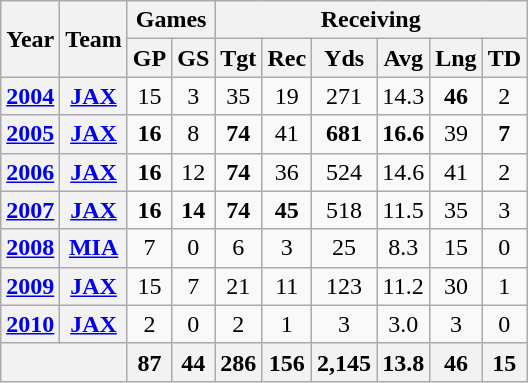<table class="wikitable" style="text-align:center">
<tr>
<th rowspan="2">Year</th>
<th rowspan="2">Team</th>
<th colspan="2">Games</th>
<th colspan="6">Receiving</th>
</tr>
<tr>
<th>GP</th>
<th>GS</th>
<th>Tgt</th>
<th>Rec</th>
<th>Yds</th>
<th>Avg</th>
<th>Lng</th>
<th>TD</th>
</tr>
<tr>
<th><a href='#'>2004</a></th>
<th><a href='#'>JAX</a></th>
<td>15</td>
<td>3</td>
<td>35</td>
<td>19</td>
<td>271</td>
<td>14.3</td>
<td><strong>46</strong></td>
<td>2</td>
</tr>
<tr>
<th><a href='#'>2005</a></th>
<th><a href='#'>JAX</a></th>
<td><strong>16</strong></td>
<td>8</td>
<td><strong>74</strong></td>
<td>41</td>
<td><strong>681</strong></td>
<td><strong>16.6</strong></td>
<td>39</td>
<td><strong>7</strong></td>
</tr>
<tr>
<th><a href='#'>2006</a></th>
<th><a href='#'>JAX</a></th>
<td><strong>16</strong></td>
<td>12</td>
<td><strong>74</strong></td>
<td>36</td>
<td>524</td>
<td>14.6</td>
<td>41</td>
<td>2</td>
</tr>
<tr>
<th><a href='#'>2007</a></th>
<th><a href='#'>JAX</a></th>
<td><strong>16</strong></td>
<td><strong>14</strong></td>
<td><strong>74</strong></td>
<td><strong>45</strong></td>
<td>518</td>
<td>11.5</td>
<td>35</td>
<td>3</td>
</tr>
<tr>
<th><a href='#'>2008</a></th>
<th><a href='#'>MIA</a></th>
<td>7</td>
<td>0</td>
<td>6</td>
<td>3</td>
<td>25</td>
<td>8.3</td>
<td>15</td>
<td>0</td>
</tr>
<tr>
<th><a href='#'>2009</a></th>
<th><a href='#'>JAX</a></th>
<td>15</td>
<td>7</td>
<td>21</td>
<td>11</td>
<td>123</td>
<td>11.2</td>
<td>30</td>
<td>1</td>
</tr>
<tr>
<th><a href='#'>2010</a></th>
<th><a href='#'>JAX</a></th>
<td>2</td>
<td>0</td>
<td>2</td>
<td>1</td>
<td>3</td>
<td>3.0</td>
<td>3</td>
<td>0</td>
</tr>
<tr>
<th colspan="2"></th>
<th>87</th>
<th>44</th>
<th>286</th>
<th>156</th>
<th>2,145</th>
<th>13.8</th>
<th>46</th>
<th>15</th>
</tr>
</table>
